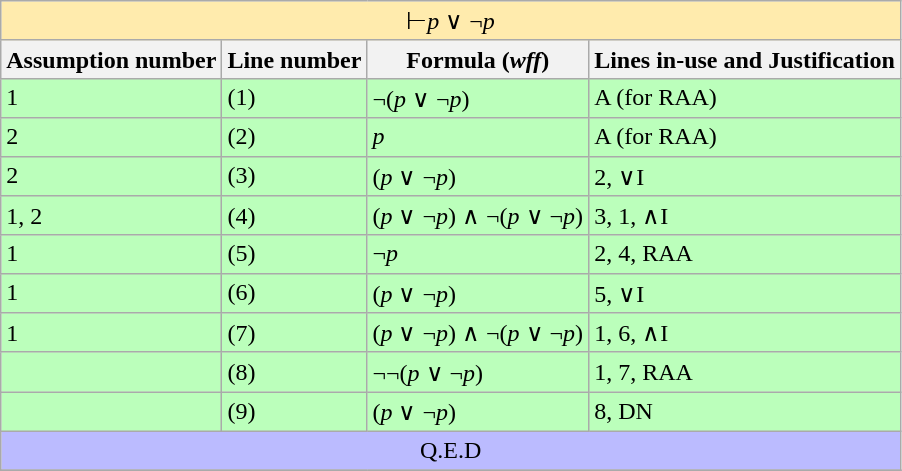<table class="wikitable">
<tr>
<td align="center" bgcolor="#FFEBAD" colspan="4">⊢<em>p</em> ∨  ¬<em>p</em></td>
</tr>
<tr>
<th>Assumption number</th>
<th>Line number</th>
<th>Formula (<em>wff</em>)</th>
<th>Lines in-use and Justification</th>
</tr>
<tr>
<td bgcolor="#bbffbb">1</td>
<td bgcolor="#bbffbb">(1)</td>
<td bgcolor="#bbffbb">¬(<em>p</em> ∨  ¬<em>p</em>)</td>
<td bgcolor="#bbffbb">A (for RAA)</td>
</tr>
<tr>
<td bgcolor="#bbffbb">2</td>
<td bgcolor="#bbffbb">(2)</td>
<td bgcolor="#bbffbb"><em>p</em></td>
<td bgcolor="#bbffbb">A (for RAA)</td>
</tr>
<tr>
<td bgcolor="#bbffbb">2</td>
<td bgcolor="#bbffbb">(3)</td>
<td bgcolor="#bbffbb">(<em>p</em> ∨  ¬<em>p</em>)</td>
<td bgcolor="#bbffbb">2, ∨I</td>
</tr>
<tr>
<td bgcolor="#bbffbb">1, 2</td>
<td bgcolor="#bbffbb">(4)</td>
<td bgcolor="#bbffbb">(<em>p</em> ∨  ¬<em>p</em>) ∧ ¬(<em>p</em> ∨  ¬<em>p</em>)</td>
<td bgcolor="#bbffbb">3, 1, ∧I</td>
</tr>
<tr>
<td bgcolor="#bbffbb">1</td>
<td bgcolor="#bbffbb">(5)</td>
<td bgcolor="#bbffbb">¬<em>p</em></td>
<td bgcolor="#bbffbb">2, 4, RAA</td>
</tr>
<tr>
<td bgcolor="#bbffbb">1</td>
<td bgcolor="#bbffbb">(6)</td>
<td bgcolor="#bbffbb">(<em>p</em> ∨  ¬<em>p</em>)</td>
<td bgcolor="#bbffbb">5, ∨I</td>
</tr>
<tr>
<td bgcolor="#bbffbb">1</td>
<td bgcolor="#bbffbb">(7)</td>
<td bgcolor="#bbffbb">(<em>p</em> ∨  ¬<em>p</em>) ∧ ¬(<em>p</em> ∨  ¬<em>p</em>)</td>
<td bgcolor="#bbffbb">1, 6, ∧I</td>
</tr>
<tr>
<td bgcolor="#bbffbb"></td>
<td bgcolor="#bbffbb">(8)</td>
<td bgcolor="#bbffbb">¬¬(<em>p</em> ∨  ¬<em>p</em>)</td>
<td bgcolor="#bbffbb">1, 7, RAA</td>
</tr>
<tr>
<td bgcolor="#bbffbb"></td>
<td bgcolor="#bbffbb">(9)</td>
<td bgcolor="#bbffbb">(<em>p</em> ∨  ¬<em>p</em>)</td>
<td bgcolor="#bbffbb">8, DN</td>
</tr>
<tr>
<td align="center" bgcolor="#BBBBFF" colspan="4">Q.E.D</td>
</tr>
<tr>
</tr>
</table>
